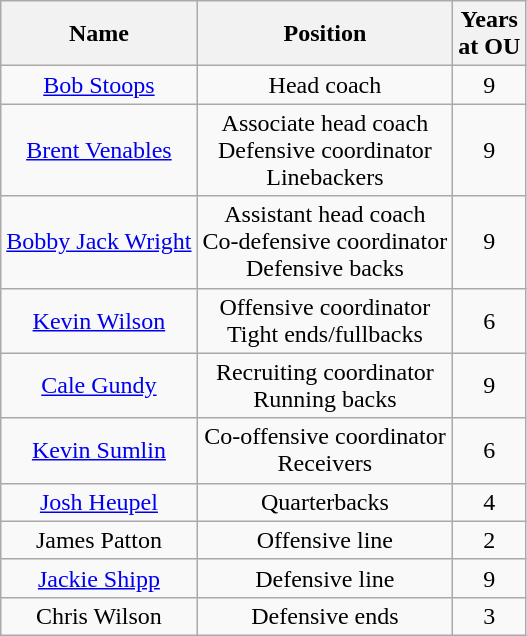<table class="wikitable">
<tr>
<th>Name</th>
<th>Position</th>
<th>Years<br>at OU</th>
</tr>
<tr align="center">
<td><a href='#'>Bob Stoops</a></td>
<td>Head coach</td>
<td>9</td>
</tr>
<tr align="center">
<td><a href='#'>Brent Venables</a></td>
<td>Associate head coach<br>Defensive coordinator <br>Linebackers</td>
<td>9</td>
</tr>
<tr align="center">
<td><a href='#'>Bobby Jack Wright</a></td>
<td>Assistant head coach<br>Co-defensive coordinator <br>Defensive backs</td>
<td>9</td>
</tr>
<tr align="center">
<td><a href='#'>Kevin Wilson</a></td>
<td>Offensive coordinator<br>Tight ends/fullbacks</td>
<td>6</td>
</tr>
<tr align="center">
<td><a href='#'>Cale Gundy</a></td>
<td>Recruiting coordinator<br>Running backs</td>
<td>9</td>
</tr>
<tr align="center">
<td><a href='#'>Kevin Sumlin</a></td>
<td>Co-offensive coordinator<br>Receivers</td>
<td>6</td>
</tr>
<tr align="center">
<td><a href='#'>Josh Heupel</a></td>
<td>Quarterbacks</td>
<td>4</td>
</tr>
<tr align="center">
<td>James Patton</td>
<td>Offensive line</td>
<td>2</td>
</tr>
<tr align="center">
<td><a href='#'>Jackie Shipp</a></td>
<td>Defensive line</td>
<td>9</td>
</tr>
<tr align="center">
<td>Chris Wilson</td>
<td>Defensive ends</td>
<td>3</td>
</tr>
</table>
